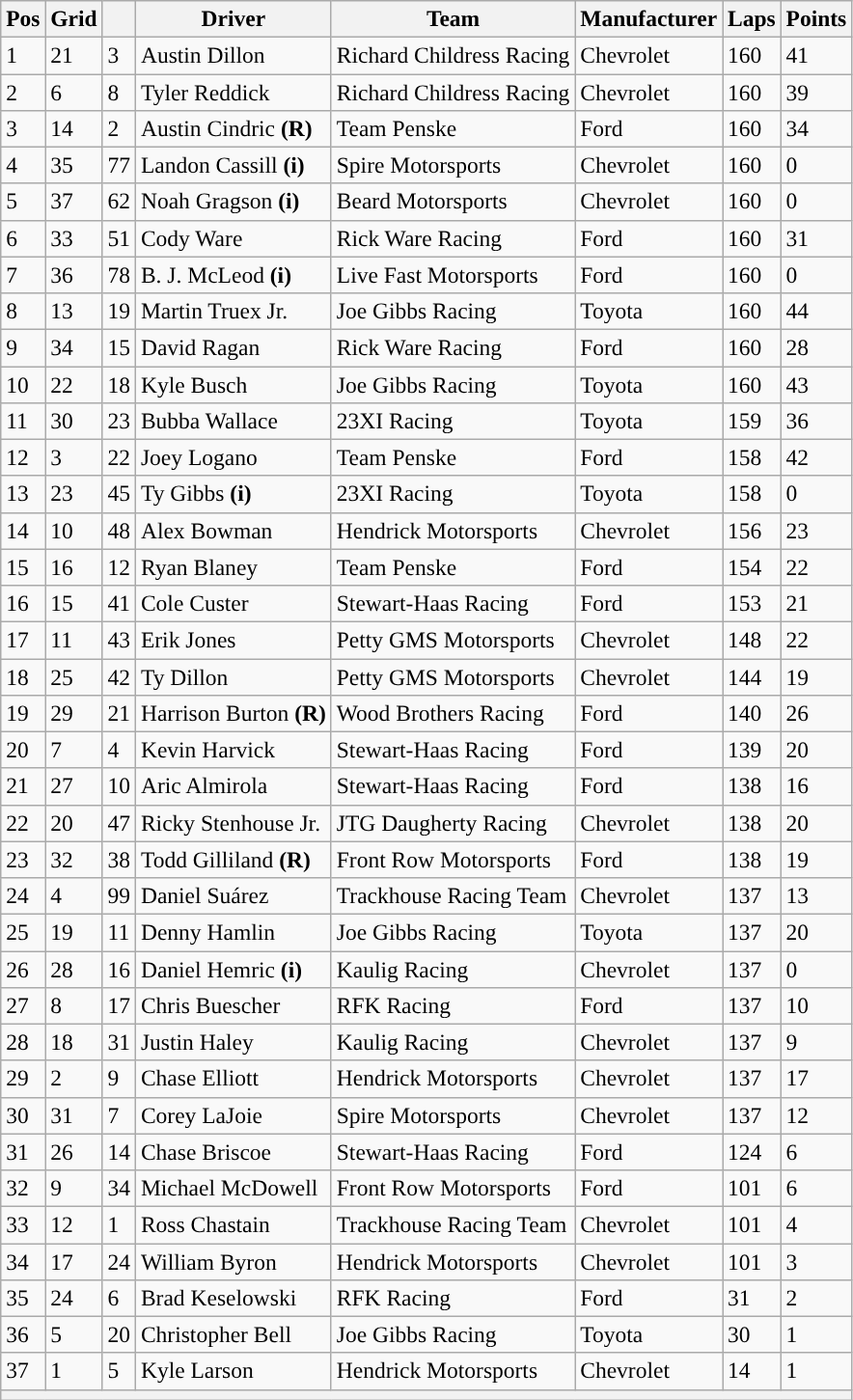<table class="wikitable" style="font-size:98%">
<tr>
<th>Pos</th>
<th>Grid</th>
<th></th>
<th>Driver</th>
<th>Team</th>
<th>Manufacturer</th>
<th>Laps</th>
<th>Points</th>
</tr>
<tr>
<td>1</td>
<td>21</td>
<td>3</td>
<td>Austin Dillon</td>
<td>Richard Childress Racing</td>
<td>Chevrolet</td>
<td>160</td>
<td>41</td>
</tr>
<tr>
<td>2</td>
<td>6</td>
<td>8</td>
<td>Tyler Reddick</td>
<td>Richard Childress Racing</td>
<td>Chevrolet</td>
<td>160</td>
<td>39</td>
</tr>
<tr>
<td>3</td>
<td>14</td>
<td>2</td>
<td>Austin Cindric <strong>(R)</strong></td>
<td>Team Penske</td>
<td>Ford</td>
<td>160</td>
<td>34</td>
</tr>
<tr>
<td>4</td>
<td>35</td>
<td>77</td>
<td>Landon Cassill <strong>(i)</strong></td>
<td>Spire Motorsports</td>
<td>Chevrolet</td>
<td>160</td>
<td>0</td>
</tr>
<tr>
<td>5</td>
<td>37</td>
<td>62</td>
<td>Noah Gragson <strong>(i)</strong></td>
<td>Beard Motorsports</td>
<td>Chevrolet</td>
<td>160</td>
<td>0</td>
</tr>
<tr>
<td>6</td>
<td>33</td>
<td>51</td>
<td>Cody Ware</td>
<td>Rick Ware Racing</td>
<td>Ford</td>
<td>160</td>
<td>31</td>
</tr>
<tr>
<td>7</td>
<td>36</td>
<td>78</td>
<td>B. J. McLeod <strong>(i)</strong></td>
<td>Live Fast Motorsports</td>
<td>Ford</td>
<td>160</td>
<td>0</td>
</tr>
<tr>
<td>8</td>
<td>13</td>
<td>19</td>
<td>Martin Truex Jr.</td>
<td>Joe Gibbs Racing</td>
<td>Toyota</td>
<td>160</td>
<td>44</td>
</tr>
<tr>
<td>9</td>
<td>34</td>
<td>15</td>
<td>David Ragan</td>
<td>Rick Ware Racing</td>
<td>Ford</td>
<td>160</td>
<td>28</td>
</tr>
<tr>
<td>10</td>
<td>22</td>
<td>18</td>
<td>Kyle Busch</td>
<td>Joe Gibbs Racing</td>
<td>Toyota</td>
<td>160</td>
<td>43</td>
</tr>
<tr>
<td>11</td>
<td>30</td>
<td>23</td>
<td>Bubba Wallace</td>
<td>23XI Racing</td>
<td>Toyota</td>
<td>159</td>
<td>36</td>
</tr>
<tr>
<td>12</td>
<td>3</td>
<td>22</td>
<td>Joey Logano</td>
<td>Team Penske</td>
<td>Ford</td>
<td>158</td>
<td>42</td>
</tr>
<tr>
<td>13</td>
<td>23</td>
<td>45</td>
<td>Ty Gibbs <strong>(i)</strong></td>
<td>23XI Racing</td>
<td>Toyota</td>
<td>158</td>
<td>0</td>
</tr>
<tr>
<td>14</td>
<td>10</td>
<td>48</td>
<td>Alex Bowman</td>
<td>Hendrick Motorsports</td>
<td>Chevrolet</td>
<td>156</td>
<td>23</td>
</tr>
<tr>
<td>15</td>
<td>16</td>
<td>12</td>
<td>Ryan Blaney</td>
<td>Team Penske</td>
<td>Ford</td>
<td>154</td>
<td>22</td>
</tr>
<tr>
<td>16</td>
<td>15</td>
<td>41</td>
<td>Cole Custer</td>
<td>Stewart-Haas Racing</td>
<td>Ford</td>
<td>153</td>
<td>21</td>
</tr>
<tr>
<td>17</td>
<td>11</td>
<td>43</td>
<td>Erik Jones</td>
<td>Petty GMS Motorsports</td>
<td>Chevrolet</td>
<td>148</td>
<td>22</td>
</tr>
<tr>
<td>18</td>
<td>25</td>
<td>42</td>
<td>Ty Dillon</td>
<td>Petty GMS Motorsports</td>
<td>Chevrolet</td>
<td>144</td>
<td>19</td>
</tr>
<tr>
<td>19</td>
<td>29</td>
<td>21</td>
<td>Harrison Burton <strong>(R)</strong></td>
<td>Wood Brothers Racing</td>
<td>Ford</td>
<td>140</td>
<td>26</td>
</tr>
<tr>
<td>20</td>
<td>7</td>
<td>4</td>
<td>Kevin Harvick</td>
<td>Stewart-Haas Racing</td>
<td>Ford</td>
<td>139</td>
<td>20</td>
</tr>
<tr>
<td>21</td>
<td>27</td>
<td>10</td>
<td>Aric Almirola</td>
<td>Stewart-Haas Racing</td>
<td>Ford</td>
<td>138</td>
<td>16</td>
</tr>
<tr>
<td>22</td>
<td>20</td>
<td>47</td>
<td>Ricky Stenhouse Jr.</td>
<td>JTG Daugherty Racing</td>
<td>Chevrolet</td>
<td>138</td>
<td>20</td>
</tr>
<tr>
<td>23</td>
<td>32</td>
<td>38</td>
<td>Todd Gilliland <strong>(R)</strong></td>
<td>Front Row Motorsports</td>
<td>Ford</td>
<td>138</td>
<td>19</td>
</tr>
<tr>
<td>24</td>
<td>4</td>
<td>99</td>
<td>Daniel Suárez</td>
<td>Trackhouse Racing Team</td>
<td>Chevrolet</td>
<td>137</td>
<td>13</td>
</tr>
<tr>
<td>25</td>
<td>19</td>
<td>11</td>
<td>Denny Hamlin</td>
<td>Joe Gibbs Racing</td>
<td>Toyota</td>
<td>137</td>
<td>20</td>
</tr>
<tr>
<td>26</td>
<td>28</td>
<td>16</td>
<td>Daniel Hemric <strong>(i)</strong></td>
<td>Kaulig Racing</td>
<td>Chevrolet</td>
<td>137</td>
<td>0</td>
</tr>
<tr>
<td>27</td>
<td>8</td>
<td>17</td>
<td>Chris Buescher</td>
<td>RFK Racing</td>
<td>Ford</td>
<td>137</td>
<td>10</td>
</tr>
<tr>
<td>28</td>
<td>18</td>
<td>31</td>
<td>Justin Haley</td>
<td>Kaulig Racing</td>
<td>Chevrolet</td>
<td>137</td>
<td>9</td>
</tr>
<tr>
<td>29</td>
<td>2</td>
<td>9</td>
<td>Chase Elliott</td>
<td>Hendrick Motorsports</td>
<td>Chevrolet</td>
<td>137</td>
<td>17</td>
</tr>
<tr>
<td>30</td>
<td>31</td>
<td>7</td>
<td>Corey LaJoie</td>
<td>Spire Motorsports</td>
<td>Chevrolet</td>
<td>137</td>
<td>12</td>
</tr>
<tr>
<td>31</td>
<td>26</td>
<td>14</td>
<td>Chase Briscoe</td>
<td>Stewart-Haas Racing</td>
<td>Ford</td>
<td>124</td>
<td>6</td>
</tr>
<tr>
<td>32</td>
<td>9</td>
<td>34</td>
<td>Michael McDowell</td>
<td>Front Row Motorsports</td>
<td>Ford</td>
<td>101</td>
<td>6</td>
</tr>
<tr>
<td>33</td>
<td>12</td>
<td>1</td>
<td>Ross Chastain</td>
<td>Trackhouse Racing Team</td>
<td>Chevrolet</td>
<td>101</td>
<td>4</td>
</tr>
<tr>
<td>34</td>
<td>17</td>
<td>24</td>
<td>William Byron</td>
<td>Hendrick Motorsports</td>
<td>Chevrolet</td>
<td>101</td>
<td>3</td>
</tr>
<tr>
<td>35</td>
<td>24</td>
<td>6</td>
<td>Brad Keselowski</td>
<td>RFK Racing</td>
<td>Ford</td>
<td>31</td>
<td>2</td>
</tr>
<tr>
<td>36</td>
<td>5</td>
<td>20</td>
<td>Christopher Bell</td>
<td>Joe Gibbs Racing</td>
<td>Toyota</td>
<td>30</td>
<td>1</td>
</tr>
<tr>
<td>37</td>
<td>1</td>
<td>5</td>
<td>Kyle Larson</td>
<td>Hendrick Motorsports</td>
<td>Chevrolet</td>
<td>14</td>
<td>1</td>
</tr>
<tr>
<th colspan="8"></th>
</tr>
</table>
